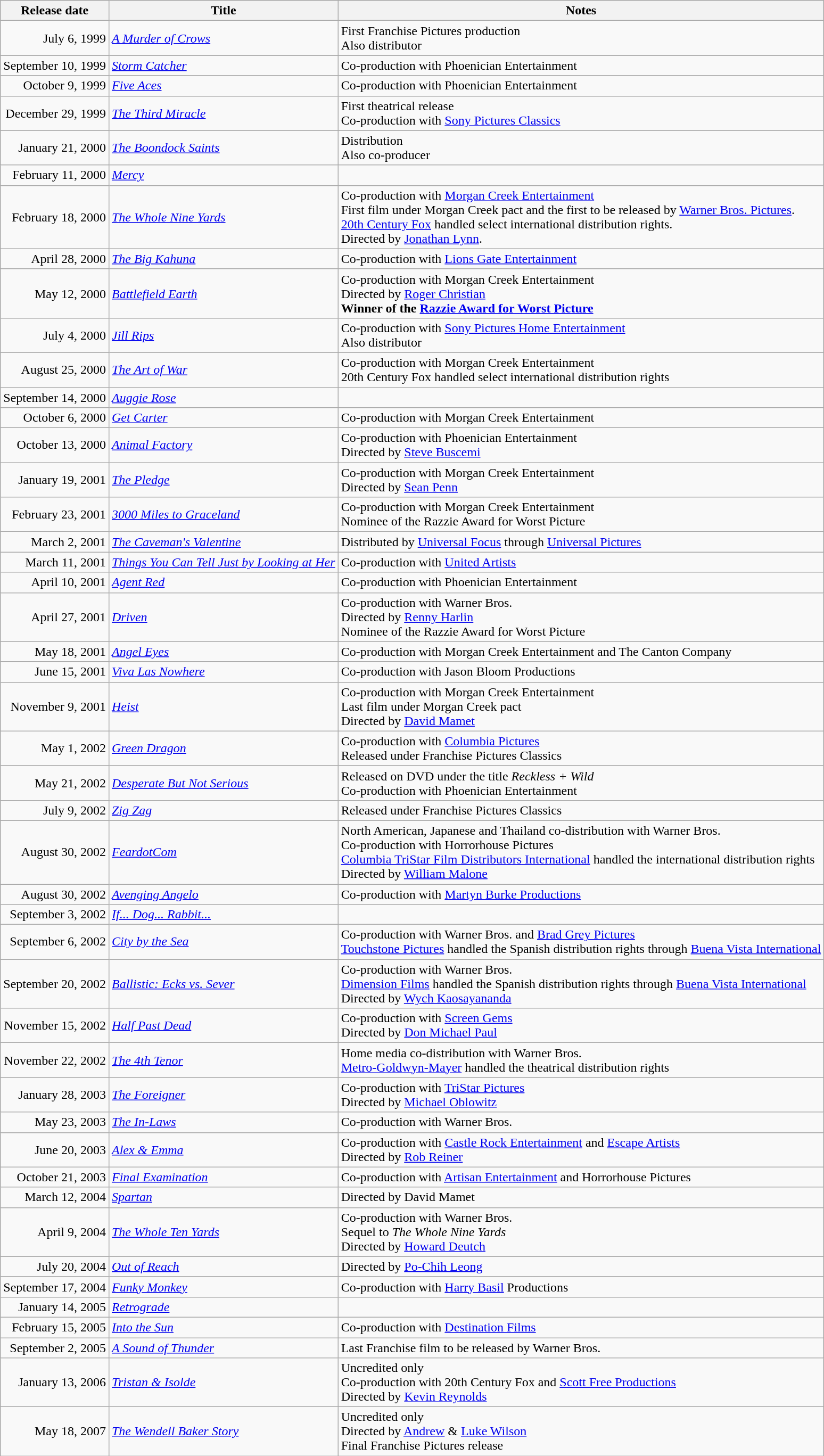<table class="wikitable sortable">
<tr>
<th>Release date</th>
<th>Title</th>
<th>Notes</th>
</tr>
<tr>
<td style="text-align:right;">July 6, 1999</td>
<td><em><a href='#'>A Murder of Crows</a></em></td>
<td>First Franchise Pictures production<br>Also distributor</td>
</tr>
<tr>
<td style="text-align:right;">September 10, 1999</td>
<td><em><a href='#'>Storm Catcher</a></em></td>
<td>Co-production with Phoenician Entertainment</td>
</tr>
<tr>
<td style="text-align:right;">October 9, 1999</td>
<td><em><a href='#'>Five Aces</a></em></td>
<td>Co-production with Phoenician Entertainment</td>
</tr>
<tr>
<td style="text-align:right;">December 29, 1999</td>
<td><em><a href='#'>The Third Miracle</a></em></td>
<td>First theatrical release<br>Co-production with <a href='#'>Sony Pictures Classics</a></td>
</tr>
<tr>
<td style="text-align:right;">January 21, 2000</td>
<td><em><a href='#'>The Boondock Saints</a></em></td>
<td>Distribution<br>Also co-producer</td>
</tr>
<tr>
<td style="text-align:right;">February 11, 2000</td>
<td><em><a href='#'>Mercy</a></em></td>
<td></td>
</tr>
<tr>
<td style="text-align:right;">February 18, 2000</td>
<td><em><a href='#'>The Whole Nine Yards</a></em></td>
<td>Co-production with <a href='#'>Morgan Creek Entertainment</a><br>First film under Morgan Creek pact and the first to be released by <a href='#'>Warner Bros. Pictures</a>.<br><a href='#'>20th Century Fox</a> handled select international distribution rights.<br>Directed by <a href='#'>Jonathan Lynn</a>.</td>
</tr>
<tr>
<td style="text-align:right;">April 28, 2000</td>
<td><em><a href='#'>The Big Kahuna</a></em></td>
<td>Co-production with <a href='#'>Lions Gate Entertainment</a></td>
</tr>
<tr>
<td style="text-align:right;">May 12, 2000</td>
<td><em><a href='#'>Battlefield Earth</a></em></td>
<td>Co-production with Morgan Creek Entertainment<br>Directed by <a href='#'>Roger Christian</a><br><strong>Winner of the <a href='#'>Razzie Award for Worst Picture</a></strong></td>
</tr>
<tr>
<td style="text-align:right;">July 4, 2000</td>
<td><em><a href='#'>Jill Rips</a></em></td>
<td>Co-production with <a href='#'>Sony Pictures Home Entertainment</a><br>Also distributor</td>
</tr>
<tr>
<td style="text-align:right;">August 25, 2000</td>
<td><em><a href='#'>The Art of War</a></em></td>
<td>Co-production with Morgan Creek Entertainment<br>20th Century Fox handled select international distribution rights</td>
</tr>
<tr>
<td style="text-align:right;">September 14, 2000</td>
<td><em><a href='#'>Auggie Rose</a></em></td>
<td></td>
</tr>
<tr>
<td style="text-align:right;">October 6, 2000</td>
<td><em><a href='#'>Get Carter</a></em></td>
<td>Co-production with Morgan Creek Entertainment</td>
</tr>
<tr>
<td style="text-align:right;">October 13, 2000</td>
<td><em><a href='#'>Animal Factory</a></em></td>
<td>Co-production with Phoenician Entertainment<br>Directed by <a href='#'>Steve Buscemi</a></td>
</tr>
<tr>
<td style="text-align:right;">January 19, 2001</td>
<td><em><a href='#'>The Pledge</a></em></td>
<td>Co-production with Morgan Creek Entertainment<br>Directed by <a href='#'>Sean Penn</a></td>
</tr>
<tr>
<td style="text-align:right;">February 23, 2001</td>
<td><em><a href='#'>3000 Miles to Graceland</a></em></td>
<td>Co-production with Morgan Creek Entertainment<br>Nominee of the Razzie Award for Worst Picture</td>
</tr>
<tr>
<td style="text-align:right;">March 2, 2001</td>
<td><em><a href='#'>The Caveman's Valentine</a></em></td>
<td>Distributed by <a href='#'>Universal Focus</a> through <a href='#'>Universal Pictures</a></td>
</tr>
<tr>
<td style="text-align:right;">March 11, 2001</td>
<td><em><a href='#'>Things You Can Tell Just by Looking at Her</a></em></td>
<td>Co-production with <a href='#'>United Artists</a></td>
</tr>
<tr>
<td style="text-align:right;">April 10, 2001</td>
<td><em><a href='#'>Agent Red</a></em></td>
<td>Co-production with Phoenician Entertainment</td>
</tr>
<tr>
<td style="text-align:right;">April 27, 2001</td>
<td><em><a href='#'>Driven</a></em></td>
<td>Co-production with Warner Bros.<br>Directed by <a href='#'>Renny Harlin</a><br>Nominee of the Razzie Award for Worst Picture</td>
</tr>
<tr>
<td style="text-align:right;">May 18, 2001</td>
<td><em><a href='#'>Angel Eyes</a></em></td>
<td>Co-production with Morgan Creek Entertainment and The Canton Company</td>
</tr>
<tr>
<td style="text-align:right;">June 15, 2001</td>
<td><em><a href='#'>Viva Las Nowhere</a></em></td>
<td>Co-production with Jason Bloom Productions</td>
</tr>
<tr>
<td style="text-align:right;">November 9, 2001</td>
<td><em><a href='#'>Heist</a></em></td>
<td>Co-production with Morgan Creek Entertainment<br>Last film under Morgan Creek pact<br>Directed by <a href='#'>David Mamet</a></td>
</tr>
<tr>
<td style="text-align:right;">May 1, 2002</td>
<td><em><a href='#'>Green Dragon</a></em></td>
<td>Co-production with <a href='#'>Columbia Pictures</a><br>Released under Franchise Pictures Classics</td>
</tr>
<tr>
<td style="text-align:right;">May 21, 2002</td>
<td><em><a href='#'>Desperate But Not Serious</a></em></td>
<td>Released on DVD under the title <em>Reckless + Wild</em><br>Co-production with Phoenician Entertainment</td>
</tr>
<tr>
<td style="text-align:right;">July 9, 2002</td>
<td><em><a href='#'>Zig Zag</a></em></td>
<td>Released under Franchise Pictures Classics</td>
</tr>
<tr>
<td style="text-align:right;">August 30, 2002</td>
<td><em><a href='#'>FeardotCom</a></em></td>
<td>North American, Japanese and Thailand co-distribution with Warner Bros.<br>Co-production with Horrorhouse Pictures<br><a href='#'>Columbia TriStar Film Distributors International</a> handled the international distribution rights<br>Directed by <a href='#'>William Malone</a></td>
</tr>
<tr>
<td style="text-align:right;">August 30, 2002</td>
<td><em><a href='#'>Avenging Angelo</a></em></td>
<td>Co-production with <a href='#'>Martyn Burke Productions</a></td>
</tr>
<tr>
<td style="text-align:right;">September 3, 2002</td>
<td><em><a href='#'>If... Dog... Rabbit...</a></em></td>
<td></td>
</tr>
<tr>
<td style="text-align:right;">September 6, 2002</td>
<td><em><a href='#'>City by the Sea</a></em></td>
<td>Co-production with Warner Bros. and <a href='#'>Brad Grey Pictures</a><br><a href='#'>Touchstone Pictures</a> handled the Spanish distribution rights through <a href='#'>Buena Vista International</a></td>
</tr>
<tr>
<td style="text-align:right;">September 20, 2002</td>
<td><em><a href='#'>Ballistic: Ecks vs. Sever</a></em></td>
<td>Co-production with Warner Bros.<br><a href='#'>Dimension Films</a> handled the Spanish distribution rights through <a href='#'>Buena Vista International</a><br>Directed by <a href='#'>Wych Kaosayananda</a></td>
</tr>
<tr>
<td style="text-align:right;">November 15, 2002</td>
<td><em><a href='#'>Half Past Dead</a></em></td>
<td>Co-production with <a href='#'>Screen Gems</a><br>Directed by <a href='#'>Don Michael Paul</a></td>
</tr>
<tr>
<td style="text-align:right;">November 22, 2002</td>
<td><em><a href='#'>The 4th Tenor</a></em></td>
<td>Home media co-distribution with Warner Bros.<br><a href='#'>Metro-Goldwyn-Mayer</a> handled the theatrical distribution rights</td>
</tr>
<tr>
<td style="text-align:right;">January 28, 2003</td>
<td><em><a href='#'>The Foreigner</a></em></td>
<td>Co-production with <a href='#'>TriStar Pictures</a><br>Directed by <a href='#'>Michael Oblowitz</a></td>
</tr>
<tr>
<td style="text-align:right;">May 23, 2003</td>
<td><em><a href='#'>The In-Laws</a></em></td>
<td>Co-production with Warner Bros.</td>
</tr>
<tr>
<td style="text-align:right;">June 20, 2003</td>
<td><em><a href='#'>Alex & Emma</a></em></td>
<td>Co-production with <a href='#'>Castle Rock Entertainment</a> and <a href='#'>Escape Artists</a><br>Directed by <a href='#'>Rob Reiner</a></td>
</tr>
<tr>
<td style="text-align:right;">October 21, 2003</td>
<td><em><a href='#'>Final Examination</a></em></td>
<td>Co-production with <a href='#'>Artisan Entertainment</a> and Horrorhouse Pictures</td>
</tr>
<tr>
<td style="text-align:right;">March 12, 2004</td>
<td><em><a href='#'>Spartan</a></em></td>
<td>Directed by David Mamet</td>
</tr>
<tr>
<td style="text-align:right;">April 9, 2004</td>
<td><em><a href='#'>The Whole Ten Yards</a></em></td>
<td>Co-production with Warner Bros.<br>Sequel to <em>The Whole Nine Yards</em><br>Directed by <a href='#'>Howard Deutch</a></td>
</tr>
<tr>
<td style="text-align:right;">July 20, 2004</td>
<td><em><a href='#'>Out of Reach</a></em></td>
<td>Directed by <a href='#'>Po-Chih Leong</a></td>
</tr>
<tr>
<td style="text-align:right;">September 17, 2004</td>
<td><em><a href='#'>Funky Monkey</a></em></td>
<td>Co-production with <a href='#'>Harry Basil</a> Productions</td>
</tr>
<tr>
<td style="text-align:right;">January 14, 2005</td>
<td><em><a href='#'>Retrograde</a></em></td>
<td></td>
</tr>
<tr>
<td style="text-align:right;">February 15, 2005</td>
<td><em><a href='#'>Into the Sun</a></em></td>
<td>Co-production with <a href='#'>Destination Films</a></td>
</tr>
<tr>
<td style="text-align:right;">September 2, 2005</td>
<td><em><a href='#'>A Sound of Thunder</a></em></td>
<td>Last Franchise film to be released by Warner Bros.</td>
</tr>
<tr>
<td style="text-align:right;">January 13, 2006</td>
<td><em><a href='#'>Tristan & Isolde</a></em></td>
<td>Uncredited only<br>Co-production with 20th Century Fox and <a href='#'>Scott Free Productions</a><br>Directed by <a href='#'>Kevin Reynolds</a></td>
</tr>
<tr>
<td style="text-align:right;">May 18, 2007</td>
<td><em><a href='#'>The Wendell Baker Story</a></em></td>
<td>Uncredited only<br>Directed by <a href='#'>Andrew</a> & <a href='#'>Luke Wilson</a><br>Final Franchise Pictures release</td>
</tr>
</table>
